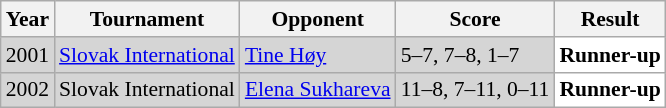<table class="sortable wikitable" style="font-size: 90%;">
<tr>
<th>Year</th>
<th>Tournament</th>
<th>Opponent</th>
<th>Score</th>
<th>Result</th>
</tr>
<tr style="background:#D5D5D5">
<td align="center">2001</td>
<td align="left"><a href='#'>Slovak International</a></td>
<td align="left"> <a href='#'>Tine Høy</a></td>
<td align="left">5–7, 7–8, 1–7</td>
<td style="text-align:left; background:white"> <strong>Runner-up</strong></td>
</tr>
<tr style="background:#D5D5D5">
<td align="center">2002</td>
<td align="left">Slovak International</td>
<td align="left"> <a href='#'>Elena Sukhareva</a></td>
<td align="left">11–8, 7–11, 0–11</td>
<td style="text-align:left; background:white"> <strong>Runner-up</strong></td>
</tr>
</table>
